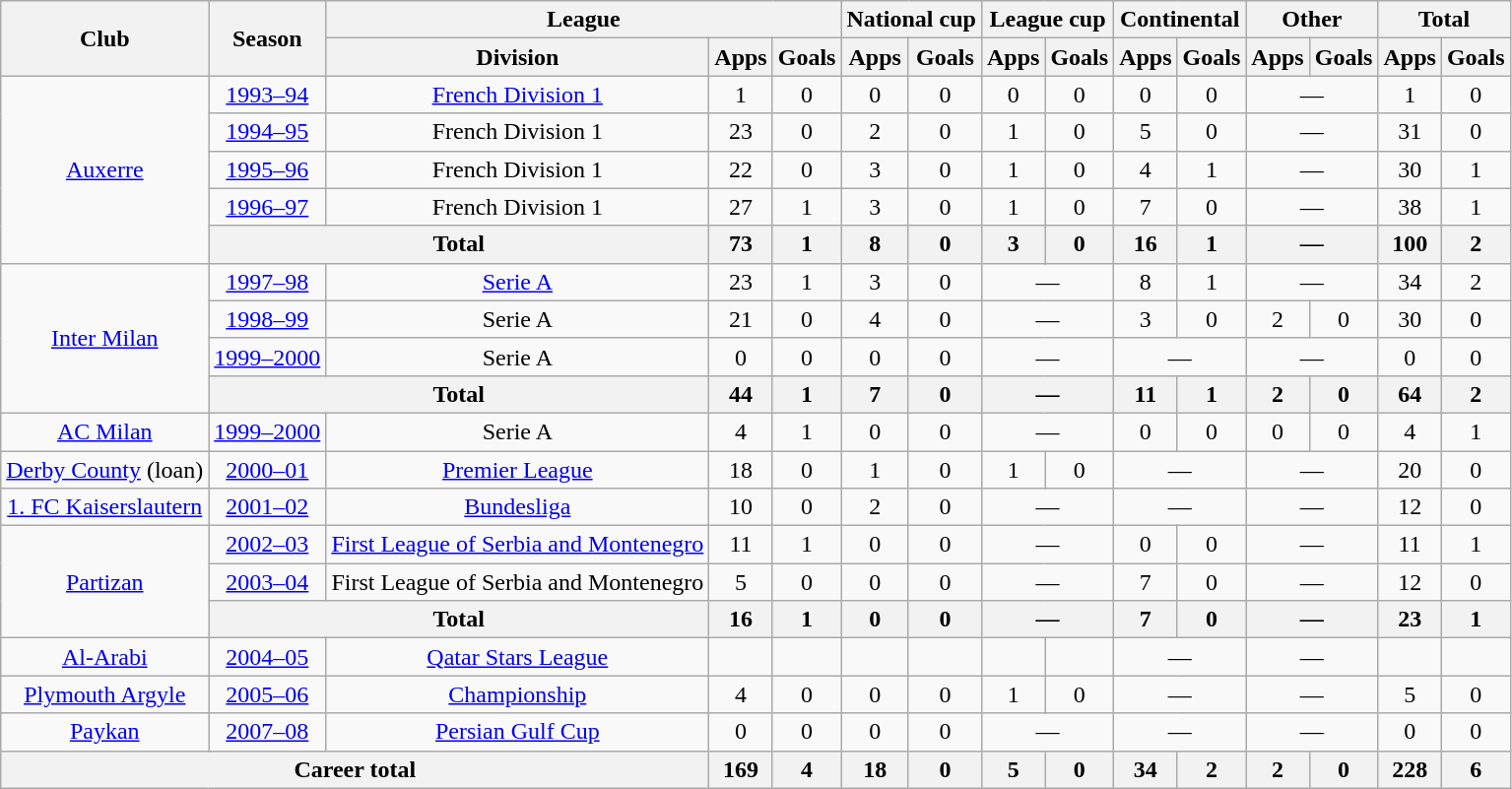<table class="wikitable" style="text-align:center">
<tr>
<th rowspan="2">Club</th>
<th rowspan="2">Season</th>
<th colspan="3">League</th>
<th colspan="2">National cup</th>
<th colspan="2">League cup</th>
<th colspan="2">Continental</th>
<th colspan="2">Other</th>
<th colspan="2">Total</th>
</tr>
<tr>
<th>Division</th>
<th>Apps</th>
<th>Goals</th>
<th>Apps</th>
<th>Goals</th>
<th>Apps</th>
<th>Goals</th>
<th>Apps</th>
<th>Goals</th>
<th>Apps</th>
<th>Goals</th>
<th>Apps</th>
<th>Goals</th>
</tr>
<tr>
<td rowspan="5"><a href='#'>Auxerre</a></td>
<td><a href='#'>1993–94</a></td>
<td><a href='#'>French Division 1</a></td>
<td>1</td>
<td>0</td>
<td>0</td>
<td>0</td>
<td>0</td>
<td>0</td>
<td>0</td>
<td>0</td>
<td colspan="2">—</td>
<td>1</td>
<td>0</td>
</tr>
<tr>
<td><a href='#'>1994–95</a></td>
<td>French Division 1</td>
<td>23</td>
<td>0</td>
<td>2</td>
<td>0</td>
<td>1</td>
<td>0</td>
<td>5</td>
<td>0</td>
<td colspan="2">—</td>
<td>31</td>
<td>0</td>
</tr>
<tr>
<td><a href='#'>1995–96</a></td>
<td>French Division 1</td>
<td>22</td>
<td>0</td>
<td>3</td>
<td>0</td>
<td>1</td>
<td>0</td>
<td>4</td>
<td>1</td>
<td colspan="2">—</td>
<td>30</td>
<td>1</td>
</tr>
<tr>
<td><a href='#'>1996–97</a></td>
<td>French Division 1</td>
<td>27</td>
<td>1</td>
<td>3</td>
<td>0</td>
<td>1</td>
<td>0</td>
<td>7</td>
<td>0</td>
<td colspan="2">—</td>
<td>38</td>
<td>1</td>
</tr>
<tr>
<th colspan="2">Total</th>
<th>73</th>
<th>1</th>
<th>8</th>
<th>0</th>
<th>3</th>
<th>0</th>
<th>16</th>
<th>1</th>
<th colspan="2">—</th>
<th>100</th>
<th>2</th>
</tr>
<tr>
<td rowspan="4"><a href='#'>Inter Milan</a></td>
<td><a href='#'>1997–98</a></td>
<td><a href='#'>Serie A</a></td>
<td>23</td>
<td>1</td>
<td>3</td>
<td>0</td>
<td colspan="2">—</td>
<td>8</td>
<td>1</td>
<td colspan="2">—</td>
<td>34</td>
<td>2</td>
</tr>
<tr>
<td><a href='#'>1998–99</a></td>
<td>Serie A</td>
<td>21</td>
<td>0</td>
<td>4</td>
<td>0</td>
<td colspan="2">—</td>
<td>3</td>
<td>0</td>
<td>2</td>
<td>0</td>
<td>30</td>
<td>0</td>
</tr>
<tr>
<td><a href='#'>1999–2000</a></td>
<td>Serie A</td>
<td>0</td>
<td>0</td>
<td>0</td>
<td>0</td>
<td colspan="2">—</td>
<td colspan="2">—</td>
<td colspan="2">—</td>
<td>0</td>
<td>0</td>
</tr>
<tr>
<th colspan="2">Total</th>
<th>44</th>
<th>1</th>
<th>7</th>
<th>0</th>
<th colspan="2">—</th>
<th>11</th>
<th>1</th>
<th>2</th>
<th>0</th>
<th>64</th>
<th>2</th>
</tr>
<tr>
<td><a href='#'>AC Milan</a></td>
<td><a href='#'>1999–2000</a></td>
<td>Serie A</td>
<td>4</td>
<td>1</td>
<td>0</td>
<td>0</td>
<td colspan="2">—</td>
<td>0</td>
<td>0</td>
<td>0</td>
<td>0</td>
<td>4</td>
<td>1</td>
</tr>
<tr>
<td><a href='#'>Derby County</a> (loan)</td>
<td><a href='#'>2000–01</a></td>
<td><a href='#'>Premier League</a></td>
<td>18</td>
<td>0</td>
<td>1</td>
<td>0</td>
<td>1</td>
<td>0</td>
<td colspan="2">—</td>
<td colspan="2">—</td>
<td>20</td>
<td>0</td>
</tr>
<tr>
<td><a href='#'>1. FC Kaiserslautern</a></td>
<td><a href='#'>2001–02</a></td>
<td><a href='#'>Bundesliga</a></td>
<td>10</td>
<td>0</td>
<td>2</td>
<td>0</td>
<td colspan="2">—</td>
<td colspan="2">—</td>
<td colspan="2">—</td>
<td>12</td>
<td>0</td>
</tr>
<tr>
<td rowspan="3"><a href='#'>Partizan</a></td>
<td><a href='#'>2002–03</a></td>
<td><a href='#'>First League of Serbia and Montenegro</a></td>
<td>11</td>
<td>1</td>
<td>0</td>
<td>0</td>
<td colspan="2">—</td>
<td>0</td>
<td>0</td>
<td colspan="2">—</td>
<td>11</td>
<td>1</td>
</tr>
<tr>
<td><a href='#'>2003–04</a></td>
<td>First League of Serbia and Montenegro</td>
<td>5</td>
<td>0</td>
<td>0</td>
<td>0</td>
<td colspan="2">—</td>
<td>7</td>
<td>0</td>
<td colspan="2">—</td>
<td>12</td>
<td>0</td>
</tr>
<tr>
<th colspan="2">Total</th>
<th>16</th>
<th>1</th>
<th>0</th>
<th>0</th>
<th colspan="2">—</th>
<th>7</th>
<th>0</th>
<th colspan="2">—</th>
<th>23</th>
<th>1</th>
</tr>
<tr>
<td><a href='#'>Al-Arabi</a></td>
<td><a href='#'>2004–05</a></td>
<td><a href='#'>Qatar Stars League</a></td>
<td></td>
<td></td>
<td></td>
<td></td>
<td></td>
<td></td>
<td colspan="2">—</td>
<td colspan="2">—</td>
<td></td>
<td></td>
</tr>
<tr>
<td><a href='#'>Plymouth Argyle</a></td>
<td><a href='#'>2005–06</a></td>
<td><a href='#'>Championship</a></td>
<td>4</td>
<td>0</td>
<td>0</td>
<td>0</td>
<td>1</td>
<td>0</td>
<td colspan="2">—</td>
<td colspan="2">—</td>
<td>5</td>
<td>0</td>
</tr>
<tr>
<td><a href='#'>Paykan</a></td>
<td><a href='#'>2007–08</a></td>
<td><a href='#'>Persian Gulf Cup</a></td>
<td>0</td>
<td>0</td>
<td>0</td>
<td>0</td>
<td colspan="2">—</td>
<td colspan="2">—</td>
<td colspan="2">—</td>
<td>0</td>
<td>0</td>
</tr>
<tr>
<th colspan="3">Career total</th>
<th>169</th>
<th>4</th>
<th>18</th>
<th>0</th>
<th>5</th>
<th>0</th>
<th>34</th>
<th>2</th>
<th>2</th>
<th>0</th>
<th>228</th>
<th>6</th>
</tr>
</table>
